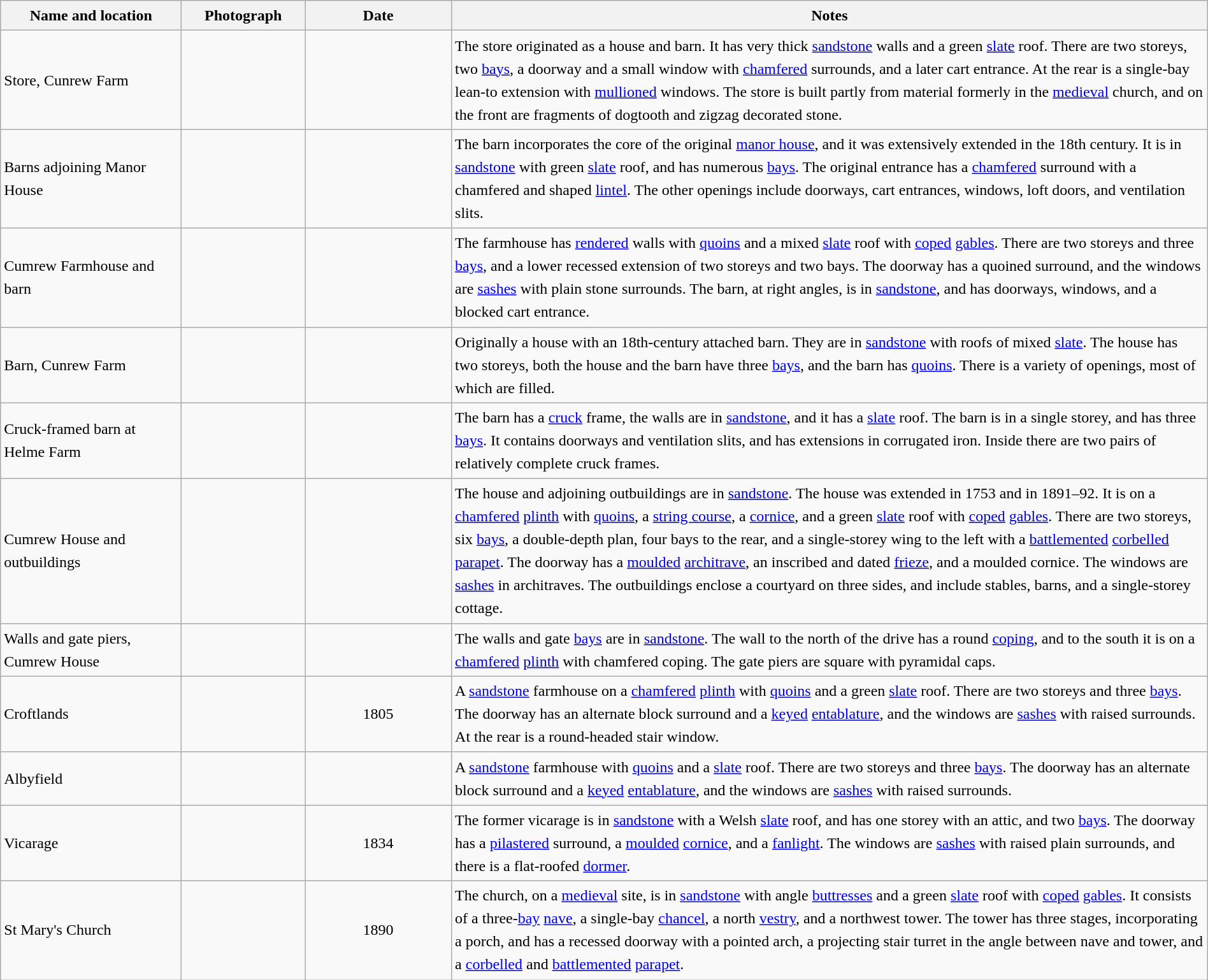<table class="wikitable sortable plainrowheaders" style="width:100%;border:0px;text-align:left;line-height:150%;">
<tr>
<th scope="col"  style="width:150px">Name and location</th>
<th scope="col"  style="width:100px" class="unsortable">Photograph</th>
<th scope="col"  style="width:120px">Date</th>
<th scope="col"  style="width:650px" class="unsortable">Notes</th>
</tr>
<tr>
<td>Store, Cunrew Farm<br><small></small></td>
<td></td>
<td align="center"></td>
<td>The store originated as a house and barn.  It has very thick <a href='#'>sandstone</a> walls and a green <a href='#'>slate</a> roof.  There are two storeys, two <a href='#'>bays</a>, a doorway and a small window with <a href='#'>chamfered</a> surrounds, and a later cart entrance.  At the rear is a single-bay lean-to extension with <a href='#'>mullioned</a> windows.  The store is built partly from material formerly in the <a href='#'>medieval</a> church, and on the front are fragments of dogtooth and zigzag decorated stone.</td>
</tr>
<tr>
<td>Barns adjoining Manor House<br><small></small></td>
<td></td>
<td align="center"></td>
<td>The barn incorporates the core of the original <a href='#'>manor house</a>, and it was extensively extended in the 18th century.  It is in <a href='#'>sandstone</a> with green <a href='#'>slate</a> roof, and has numerous <a href='#'>bays</a>.  The original entrance has a <a href='#'>chamfered</a> surround with a chamfered and shaped <a href='#'>lintel</a>.  The other openings include doorways, cart entrances, windows, loft doors, and ventilation slits.</td>
</tr>
<tr>
<td>Cumrew Farmhouse and barn<br><small></small></td>
<td></td>
<td align="center"></td>
<td>The farmhouse has <a href='#'>rendered</a> walls with <a href='#'>quoins</a> and a mixed <a href='#'>slate</a> roof with <a href='#'>coped</a> <a href='#'>gables</a>.  There are two storeys and three <a href='#'>bays</a>, and a lower recessed extension of two storeys and two bays.  The doorway has a quoined surround, and the windows are <a href='#'>sashes</a> with plain stone surrounds.  The barn, at right angles, is in <a href='#'>sandstone</a>, and has doorways, windows, and a blocked cart entrance.</td>
</tr>
<tr>
<td>Barn, Cunrew Farm<br><small></small></td>
<td></td>
<td align="center"></td>
<td>Originally a house with an 18th-century attached barn.  They are in <a href='#'>sandstone</a> with roofs of mixed <a href='#'>slate</a>.  The house has two storeys, both the house and the barn have three <a href='#'>bays</a>, and the barn has <a href='#'>quoins</a>.  There is a variety of openings, most of which are filled.</td>
</tr>
<tr>
<td>Cruck-framed barn at Helme Farm<br><small></small></td>
<td></td>
<td align="center"></td>
<td>The barn has a <a href='#'>cruck</a> frame, the walls are in <a href='#'>sandstone</a>, and it has a <a href='#'>slate</a> roof.  The barn is in a single storey, and has three <a href='#'>bays</a>.  It contains doorways and ventilation slits, and has extensions in corrugated iron.  Inside there are two pairs of relatively complete cruck frames.</td>
</tr>
<tr>
<td>Cumrew House and outbuildings<br><small></small></td>
<td></td>
<td align="center"></td>
<td>The house and adjoining outbuildings are in <a href='#'>sandstone</a>.  The house was extended in 1753 and in 1891–92.  It is on a <a href='#'>chamfered</a> <a href='#'>plinth</a> with <a href='#'>quoins</a>, a <a href='#'>string course</a>, a <a href='#'>cornice</a>, and a green <a href='#'>slate</a> roof with <a href='#'>coped</a> <a href='#'>gables</a>.  There are two storeys, six <a href='#'>bays</a>, a double-depth plan, four bays to the rear, and a single-storey wing to the left with a <a href='#'>battlemented</a> <a href='#'>corbelled</a> <a href='#'>parapet</a>.  The doorway has a <a href='#'>moulded</a> <a href='#'>architrave</a>, an inscribed and dated <a href='#'>frieze</a>, and a moulded cornice.  The windows are <a href='#'>sashes</a> in architraves.  The outbuildings enclose a courtyard on three sides, and include stables, barns, and a single-storey cottage.</td>
</tr>
<tr>
<td>Walls and gate piers, Cumrew House<br><small></small></td>
<td></td>
<td align="center"></td>
<td>The walls and gate <a href='#'>bays</a> are in <a href='#'>sandstone</a>.  The wall to the north of the drive has a round <a href='#'>coping</a>, and to the south it is on a <a href='#'>chamfered</a> <a href='#'>plinth</a> with chamfered coping.  The gate piers are square with pyramidal caps.</td>
</tr>
<tr>
<td>Croftlands<br><small></small></td>
<td></td>
<td align="center">1805</td>
<td>A <a href='#'>sandstone</a> farmhouse on a <a href='#'>chamfered</a> <a href='#'>plinth</a> with <a href='#'>quoins</a> and a green <a href='#'>slate</a> roof.  There are two storeys and three <a href='#'>bays</a>.  The doorway has an alternate block surround and a <a href='#'>keyed</a> <a href='#'>entablature</a>, and the windows are <a href='#'>sashes</a> with raised surrounds.  At the rear is a round-headed stair window.</td>
</tr>
<tr>
<td>Albyfield<br><small></small></td>
<td></td>
<td align="center"></td>
<td>A <a href='#'>sandstone</a> farmhouse with <a href='#'>quoins</a> and a <a href='#'>slate</a> roof.  There are two storeys and three <a href='#'>bays</a>.  The doorway has an alternate block surround and a <a href='#'>keyed</a> <a href='#'>entablature</a>, and the windows are <a href='#'>sashes</a> with raised surrounds.</td>
</tr>
<tr>
<td>Vicarage<br><small></small></td>
<td></td>
<td align="center">1834</td>
<td>The former vicarage is in <a href='#'>sandstone</a> with a Welsh <a href='#'>slate</a> roof, and has one storey with an attic, and two <a href='#'>bays</a>.  The doorway has a <a href='#'>pilastered</a> surround, a <a href='#'>moulded</a> <a href='#'>cornice</a>, and a <a href='#'>fanlight</a>.  The windows are <a href='#'>sashes</a> with raised plain surrounds, and there is a flat-roofed <a href='#'>dormer</a>.</td>
</tr>
<tr>
<td>St Mary's Church<br><small></small></td>
<td></td>
<td align="center">1890</td>
<td>The church, on a <a href='#'>medieval</a> site, is in <a href='#'>sandstone</a> with angle <a href='#'>buttresses</a> and a green <a href='#'>slate</a> roof with <a href='#'>coped</a> <a href='#'>gables</a>.  It consists of a three-<a href='#'>bay</a> <a href='#'>nave</a>, a single-bay <a href='#'>chancel</a>, a north <a href='#'>vestry</a>, and a northwest tower.  The tower has three stages, incorporating a porch, and has a recessed doorway with a pointed arch, a projecting stair turret in the angle between nave and tower, and a <a href='#'>corbelled</a> and <a href='#'>battlemented</a> <a href='#'>parapet</a>.</td>
</tr>
<tr>
</tr>
</table>
